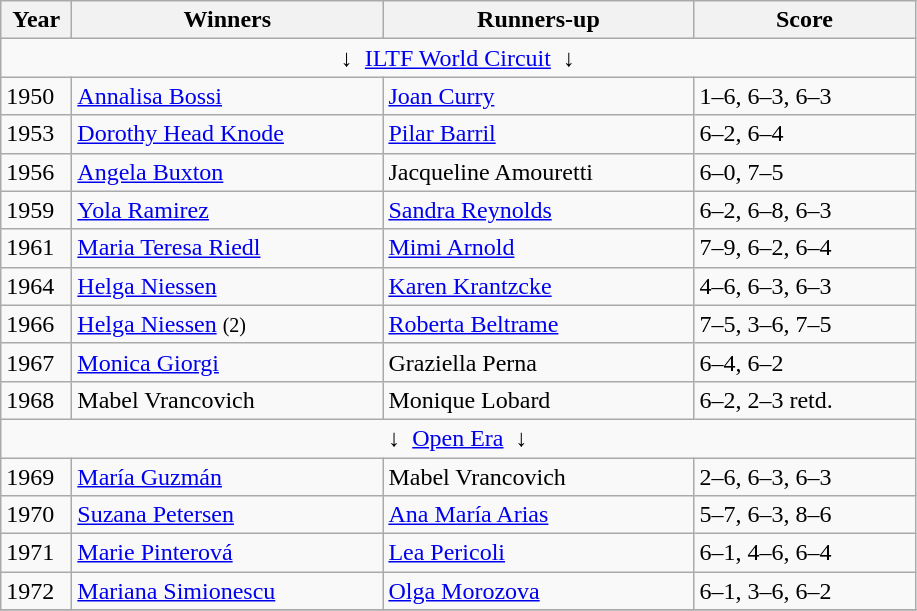<table class="wikitable">
<tr>
<th style="width:40px">Year</th>
<th style="width:200px">Winners</th>
<th style="width:200px">Runners-up</th>
<th style="width:140px" class="unsortable">Score</th>
</tr>
<tr>
<td colspan=4 align=center>↓  <a href='#'>ILTF World Circuit</a>  ↓</td>
</tr>
<tr>
<td>1950</td>
<td> <a href='#'>Annalisa Bossi</a></td>
<td> <a href='#'>Joan Curry</a></td>
<td>1–6, 6–3, 6–3</td>
</tr>
<tr>
<td>1953</td>
<td> <a href='#'>Dorothy Head Knode</a></td>
<td> <a href='#'>Pilar Barril</a></td>
<td>6–2, 6–4</td>
</tr>
<tr>
<td>1956</td>
<td> <a href='#'>Angela Buxton</a></td>
<td> Jacqueline Amouretti</td>
<td>6–0, 7–5</td>
</tr>
<tr>
<td>1959</td>
<td> <a href='#'>Yola Ramirez</a></td>
<td> <a href='#'>Sandra Reynolds</a></td>
<td>6–2, 6–8, 6–3</td>
</tr>
<tr>
<td>1961</td>
<td> <a href='#'>Maria Teresa Riedl</a></td>
<td> <a href='#'>Mimi Arnold</a></td>
<td>7–9, 6–2, 6–4</td>
</tr>
<tr>
<td>1964</td>
<td> <a href='#'>Helga Niessen</a></td>
<td> <a href='#'>Karen Krantzcke</a></td>
<td>4–6, 6–3, 6–3</td>
</tr>
<tr>
<td>1966</td>
<td> <a href='#'>Helga Niessen</a> <small>(2)</small></td>
<td> <a href='#'>Roberta Beltrame</a></td>
<td>7–5, 3–6, 7–5</td>
</tr>
<tr>
<td>1967</td>
<td> <a href='#'>Monica Giorgi</a></td>
<td> Graziella Perna</td>
<td>6–4, 6–2</td>
</tr>
<tr>
<td>1968</td>
<td> Mabel Vrancovich</td>
<td> Monique Lobard</td>
<td>6–2, 2–3 retd.</td>
</tr>
<tr>
<td colspan=4 align=center>↓  <a href='#'>Open Era</a>  ↓</td>
</tr>
<tr>
<td>1969</td>
<td> <a href='#'>María Guzmán</a></td>
<td> Mabel Vrancovich</td>
<td>2–6, 6–3, 6–3</td>
</tr>
<tr>
<td>1970</td>
<td> <a href='#'>Suzana Petersen</a></td>
<td>  <a href='#'>Ana María Arias</a></td>
<td>5–7, 6–3, 8–6</td>
</tr>
<tr>
<td>1971</td>
<td> <a href='#'>Marie Pinterová</a></td>
<td>  <a href='#'>Lea Pericoli</a></td>
<td>6–1, 4–6, 6–4</td>
</tr>
<tr>
<td>1972</td>
<td> <a href='#'>Mariana Simionescu</a></td>
<td> <a href='#'>Olga Morozova</a></td>
<td>6–1, 3–6, 6–2</td>
</tr>
<tr>
</tr>
</table>
